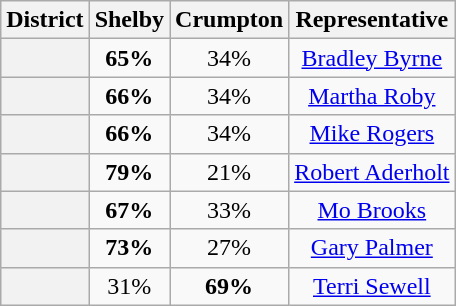<table class=wikitable>
<tr>
<th>District</th>
<th>Shelby</th>
<th>Crumpton</th>
<th>Representative</th>
</tr>
<tr align=center>
<th></th>
<td><strong>65%</strong></td>
<td>34%</td>
<td><a href='#'>Bradley Byrne</a></td>
</tr>
<tr align=center>
<th></th>
<td><strong>66%</strong></td>
<td>34%</td>
<td><a href='#'>Martha Roby</a></td>
</tr>
<tr align=center>
<th></th>
<td><strong>66%</strong></td>
<td>34%</td>
<td><a href='#'>Mike Rogers</a></td>
</tr>
<tr align=center>
<th></th>
<td><strong>79%</strong></td>
<td>21%</td>
<td><a href='#'>Robert Aderholt</a></td>
</tr>
<tr align=center>
<th></th>
<td><strong>67%</strong></td>
<td>33%</td>
<td><a href='#'>Mo Brooks</a></td>
</tr>
<tr align=center>
<th></th>
<td><strong>73%</strong></td>
<td>27%</td>
<td><a href='#'>Gary Palmer</a></td>
</tr>
<tr align=center>
<th></th>
<td>31%</td>
<td><strong>69%</strong></td>
<td><a href='#'>Terri Sewell</a></td>
</tr>
</table>
